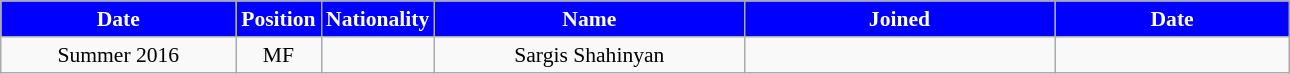<table class="wikitable"  style="text-align:center; font-size:90%; ">
<tr>
<th style="background:#0000FF; color:white; width:150px;">Date</th>
<th style="background:#0000FF; color:white; width:50px;">Position</th>
<th style="background:#0000FF; color:white; width:50px;">Nationality</th>
<th style="background:#0000FF; color:white; width:200px;">Name</th>
<th style="background:#0000FF; color:white; width:200px;">Joined</th>
<th style="background:#0000FF; color:white; width:150px;">Date</th>
</tr>
<tr>
<td>Summer 2016</td>
<td>MF</td>
<td></td>
<td>Sargis Shahinyan</td>
<td></td>
<td></td>
</tr>
</table>
